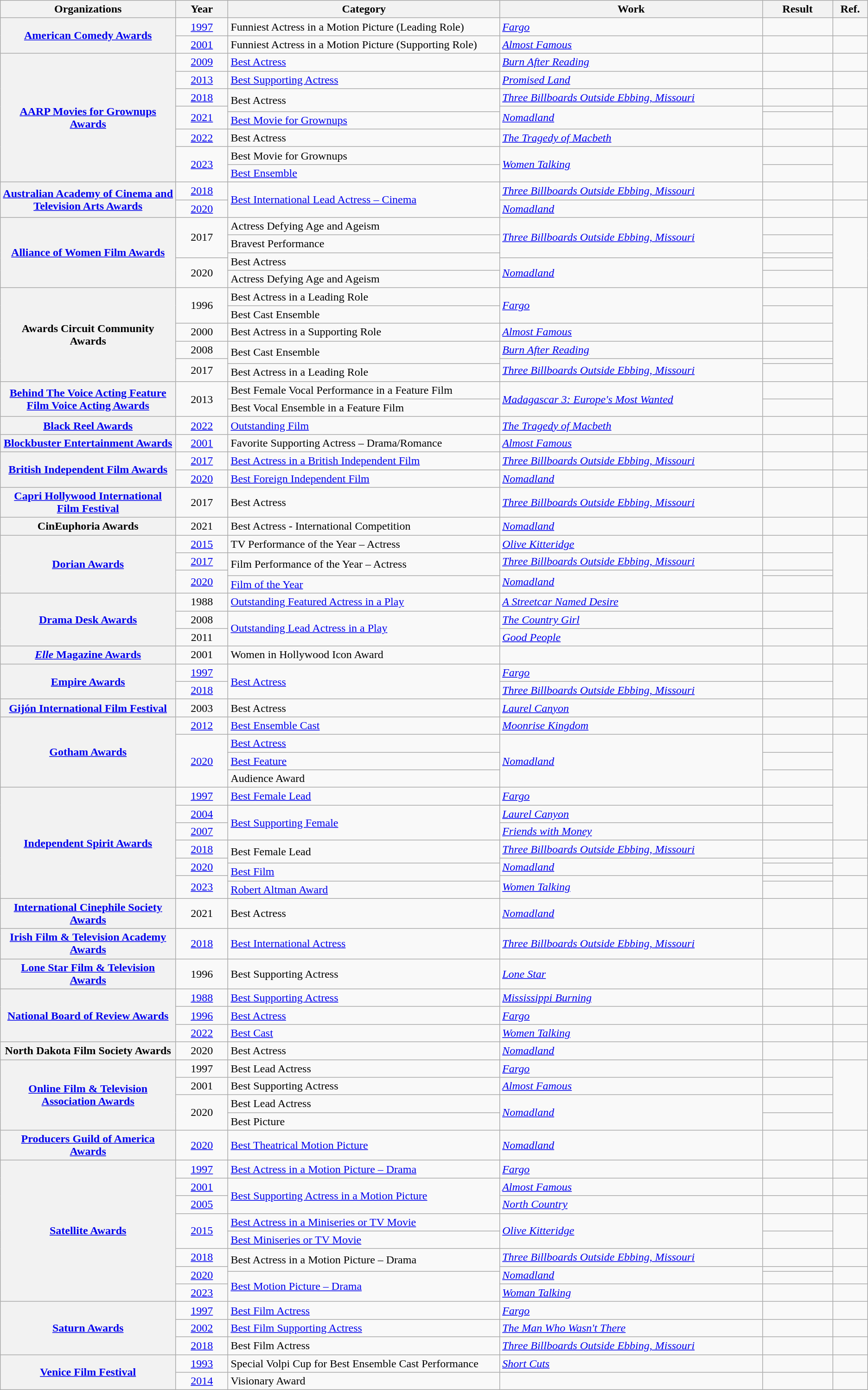<table class="wikitable sortable plainrowheaders">
<tr>
<th scope="col" style="width:20%;">Organizations</th>
<th scope="col" style="width:6%;">Year</th>
<th scope="col" style="width:31%;">Category</th>
<th scope="col" style="width:30%;">Work</th>
<th scope="col" style="width:8%;">Result</th>
<th scope="col" style="width:4%;" class="unsortable">Ref.</th>
</tr>
<tr>
<th rowspan="2" scope="row"><a href='#'>American Comedy Awards</a></th>
<td align="center"><a href='#'>1997</a></td>
<td>Funniest Actress in a Motion Picture (Leading Role)</td>
<td><em><a href='#'>Fargo</a></em></td>
<td></td>
<td align="center"></td>
</tr>
<tr>
<td align="center"><a href='#'>2001</a></td>
<td>Funniest Actress in a Motion Picture (Supporting Role)</td>
<td><em><a href='#'>Almost Famous</a></em></td>
<td></td>
<td align="center"></td>
</tr>
<tr>
<th rowspan="8" scope="row"><a href='#'>AARP Movies for Grownups Awards</a></th>
<td align="center"><a href='#'>2009</a></td>
<td><a href='#'>Best Actress</a></td>
<td><em><a href='#'>Burn After Reading</a></em></td>
<td></td>
<td align="center"></td>
</tr>
<tr>
<td align="center"><a href='#'>2013</a></td>
<td><a href='#'>Best Supporting Actress</a></td>
<td><em><a href='#'>Promised Land</a></em></td>
<td></td>
<td align="center"></td>
</tr>
<tr>
<td align="center"><a href='#'>2018</a></td>
<td rowspan="2">Best Actress</td>
<td><em><a href='#'>Three Billboards Outside Ebbing, Missouri</a></em></td>
<td></td>
<td align="center"></td>
</tr>
<tr>
<td rowspan="2" align="center"><a href='#'>2021</a></td>
<td rowspan="2"><em><a href='#'>Nomadland</a></em></td>
<td></td>
<td rowspan="2" align="center"></td>
</tr>
<tr>
<td><a href='#'>Best Movie for Grownups</a></td>
<td></td>
</tr>
<tr>
<td align="center"><a href='#'>2022</a></td>
<td>Best Actress</td>
<td><a href='#'><em>The Tragedy of Macbeth</em></a></td>
<td></td>
<td align="center"></td>
</tr>
<tr>
<td rowspan="2" align="center"><a href='#'>2023</a></td>
<td>Best Movie for Grownups</td>
<td rowspan="2"><em><a href='#'>Women Talking</a></em></td>
<td></td>
<td rowspan="2" align="center"></td>
</tr>
<tr>
<td><a href='#'>Best Ensemble</a></td>
<td></td>
</tr>
<tr>
<th rowspan="2" scope="row"><a href='#'>Australian Academy of Cinema and Television Arts Awards</a></th>
<td align="center"><a href='#'>2018</a></td>
<td rowspan="2"><a href='#'>Best International Lead Actress – Cinema</a></td>
<td><em><a href='#'>Three Billboards Outside Ebbing, Missouri</a></em></td>
<td></td>
<td align="center"></td>
</tr>
<tr>
<td align="center"><a href='#'>2020</a></td>
<td><em><a href='#'>Nomadland</a></em></td>
<td></td>
<td align="center"></td>
</tr>
<tr>
<th rowspan="5" scope="row"><a href='#'>Alliance of Women Film Awards</a></th>
<td align="center" rowspan="3">2017</td>
<td>Actress Defying Age and Ageism</td>
<td rowspan="3"><em><a href='#'>Three Billboards Outside Ebbing, Missouri</a></em></td>
<td></td>
<td align="center" rowspan="5"></td>
</tr>
<tr>
<td>Bravest Performance</td>
<td></td>
</tr>
<tr>
<td rowspan="2">Best Actress</td>
<td></td>
</tr>
<tr>
<td align="center" rowspan="2">2020</td>
<td rowspan="2"><em><a href='#'>Nomadland</a></em></td>
<td></td>
</tr>
<tr>
<td>Actress Defying Age and Ageism</td>
<td></td>
</tr>
<tr>
<th rowspan="6" scope="row">Awards Circuit Community Awards</th>
<td align="center" rowspan="2">1996</td>
<td>Best Actress in a Leading Role</td>
<td rowspan="2"><em><a href='#'>Fargo</a></em></td>
<td></td>
<td align="center" rowspan="6"></td>
</tr>
<tr>
<td>Best Cast Ensemble</td>
<td></td>
</tr>
<tr>
<td align="center">2000</td>
<td>Best Actress in a Supporting Role</td>
<td><em><a href='#'>Almost Famous</a></em></td>
<td></td>
</tr>
<tr>
<td align="center">2008</td>
<td rowspan="2">Best Cast Ensemble</td>
<td><em><a href='#'>Burn After Reading</a></em></td>
<td></td>
</tr>
<tr>
<td align="center" rowspan="2">2017</td>
<td rowspan="2"><em><a href='#'>Three Billboards Outside Ebbing, Missouri</a></em></td>
<td></td>
</tr>
<tr>
<td>Best Actress in a Leading Role</td>
<td></td>
</tr>
<tr>
<th rowspan="2" scope="row"><a href='#'>Behind The Voice Acting Feature Film Voice Acting Awards</a></th>
<td align="center" rowspan="2">2013</td>
<td>Best Female Vocal Performance in a Feature Film</td>
<td rowspan="2"><em><a href='#'>Madagascar 3: Europe's Most Wanted</a></em></td>
<td></td>
<td align="center" rowspan="2"></td>
</tr>
<tr>
<td>Best Vocal Ensemble in a Feature Film</td>
<td></td>
</tr>
<tr>
<th rowspan="1" scope="row"><a href='#'>Black Reel Awards</a></th>
<td align="center"><a href='#'>2022</a></td>
<td><a href='#'>Outstanding Film</a></td>
<td><a href='#'><em>The Tragedy of Macbeth</em></a></td>
<td></td>
<td align="center"></td>
</tr>
<tr>
<th rowspan="1" scope="row"><a href='#'>Blockbuster Entertainment Awards</a></th>
<td align="center"><a href='#'>2001</a></td>
<td>Favorite Supporting Actress – Drama/Romance</td>
<td><em><a href='#'>Almost Famous</a></em></td>
<td></td>
<td align="center"></td>
</tr>
<tr>
<th rowspan="2" scope="row"><a href='#'>British Independent Film Awards</a></th>
<td align="center"><a href='#'>2017</a></td>
<td><a href='#'>Best Actress in a British Independent Film</a></td>
<td><em><a href='#'>Three Billboards Outside Ebbing, Missouri</a></em></td>
<td></td>
<td align="center"></td>
</tr>
<tr>
<td align="center"><a href='#'>2020</a></td>
<td><a href='#'>Best Foreign Independent Film</a></td>
<td><em><a href='#'>Nomadland</a></em></td>
<td></td>
<td align="center"></td>
</tr>
<tr>
<th rowspan="1" scope="row"><a href='#'>Capri Hollywood International Film Festival</a></th>
<td align="center" rowspan="1">2017</td>
<td>Best Actress</td>
<td><em><a href='#'>Three Billboards Outside Ebbing, Missouri</a></em></td>
<td></td>
<td align="center"></td>
</tr>
<tr>
<th rowspan="1" scope="row">CinEuphoria Awards</th>
<td rowspan="1" align="center">2021</td>
<td>Best Actress - International Competition</td>
<td><em><a href='#'>Nomadland</a></em></td>
<td></td>
<td align="center"></td>
</tr>
<tr>
<th rowspan="4" scope="row"><a href='#'>Dorian Awards</a></th>
<td align="center"><a href='#'>2015</a></td>
<td>TV Performance of the Year – Actress</td>
<td><em><a href='#'>Olive Kitteridge</a></em></td>
<td></td>
<td align="center" rowspan="4"></td>
</tr>
<tr>
<td align="center"><a href='#'>2017</a></td>
<td rowspan="2">Film Performance of the Year – Actress</td>
<td><em><a href='#'>Three Billboards Outside Ebbing, Missouri</a></em></td>
<td></td>
</tr>
<tr>
<td align="center" rowspan="2"><a href='#'>2020</a></td>
<td rowspan="2"><em><a href='#'>Nomadland</a></em></td>
<td></td>
</tr>
<tr>
<td rowspan="1"><a href='#'>Film of the Year</a></td>
<td></td>
</tr>
<tr>
<th rowspan="3" scope="row"><a href='#'>Drama Desk Awards</a></th>
<td align="center">1988</td>
<td><a href='#'>Outstanding Featured Actress in a Play</a></td>
<td><em><a href='#'>A Streetcar Named Desire</a></em></td>
<td></td>
<td rowspan="3" align="center"></td>
</tr>
<tr>
<td align="center">2008</td>
<td rowspan="2"><a href='#'>Outstanding Lead Actress in a Play</a></td>
<td><em><a href='#'>The Country Girl</a></em></td>
<td></td>
</tr>
<tr>
<td align="center">2011</td>
<td><em><a href='#'>Good People</a></em></td>
<td></td>
</tr>
<tr>
<th rowspan="1" scope="row"><a href='#'><em>Elle</em> Magazine Awards</a></th>
<td align="center">2001</td>
<td>Women in Hollywood Icon Award</td>
<td></td>
<td></td>
<td align="center"></td>
</tr>
<tr>
<th rowspan="2" scope="row"><a href='#'>Empire Awards</a></th>
<td align="center"><a href='#'>1997</a></td>
<td rowspan="2"><a href='#'>Best Actress</a></td>
<td><em><a href='#'>Fargo</a></em></td>
<td></td>
<td align="center" rowspan="2"></td>
</tr>
<tr>
<td align="center"><a href='#'>2018</a></td>
<td><em><a href='#'>Three Billboards Outside Ebbing, Missouri</a></em></td>
<td></td>
</tr>
<tr>
<th rowspan="1" scope="row"><a href='#'>Gijón International Film Festival</a></th>
<td align="center">2003</td>
<td>Best Actress</td>
<td><em><a href='#'>Laurel Canyon</a></em></td>
<td></td>
<td align="center"></td>
</tr>
<tr>
<th rowspan="4" scope="row"><a href='#'>Gotham Awards</a></th>
<td align="center"><a href='#'>2012</a></td>
<td><a href='#'>Best Ensemble Cast</a></td>
<td><em><a href='#'>Moonrise Kingdom</a></em></td>
<td></td>
<td align="center"></td>
</tr>
<tr>
<td align="center" rowspan="3"><a href='#'>2020</a></td>
<td><a href='#'>Best Actress</a></td>
<td rowspan="3"><em><a href='#'>Nomadland</a></em></td>
<td></td>
<td rowspan="3" align="center"></td>
</tr>
<tr>
<td><a href='#'>Best Feature</a></td>
<td></td>
</tr>
<tr>
<td>Audience Award</td>
<td></td>
</tr>
<tr>
<th rowspan="8" scope="row"><a href='#'>Independent Spirit Awards</a></th>
<td align="center"><a href='#'>1997</a></td>
<td><a href='#'>Best Female Lead</a></td>
<td><em><a href='#'>Fargo</a></em></td>
<td></td>
<td align="center" rowspan="3"></td>
</tr>
<tr>
<td align="center"><a href='#'>2004</a></td>
<td rowspan="2"><a href='#'>Best Supporting Female</a></td>
<td><em><a href='#'>Laurel Canyon</a></em></td>
<td></td>
</tr>
<tr>
<td align="center"><a href='#'>2007</a></td>
<td><em><a href='#'>Friends with Money</a></em></td>
<td></td>
</tr>
<tr>
<td align="center"><a href='#'>2018</a></td>
<td rowspan="2">Best Female Lead</td>
<td><em><a href='#'>Three Billboards Outside Ebbing, Missouri</a></em></td>
<td></td>
<td align="center"></td>
</tr>
<tr>
<td align="center" rowspan="2"><a href='#'>2020</a></td>
<td rowspan="2"><em><a href='#'>Nomadland</a></em></td>
<td></td>
<td align="center" rowspan="2"></td>
</tr>
<tr>
<td rowspan="2"><a href='#'>Best Film</a></td>
<td></td>
</tr>
<tr>
<td align="center" rowspan="2"><a href='#'>2023</a></td>
<td rowspan="2"><em><a href='#'>Women Talking</a></em></td>
<td></td>
<td align="center" rowspan="2"></td>
</tr>
<tr>
<td><a href='#'>Robert Altman Award</a></td>
<td></td>
</tr>
<tr>
<th rowspan="1" scope="row"><a href='#'>International Cinephile Society Awards</a></th>
<td align="center" rowspan="1">2021</td>
<td>Best Actress</td>
<td rowspan="1"><em><a href='#'>Nomadland</a></em></td>
<td></td>
<td align="center"></td>
</tr>
<tr>
<th rowspan="1" scope="row"><a href='#'>Irish Film & Television Academy Awards</a></th>
<td align="center"><a href='#'>2018</a></td>
<td><a href='#'>Best International Actress</a></td>
<td><em><a href='#'>Three Billboards Outside Ebbing, Missouri</a></em></td>
<td></td>
<td align="center"></td>
</tr>
<tr>
<th rowspan="1" scope="row"><a href='#'>Lone Star Film & Television Awards</a></th>
<td align="center">1996</td>
<td>Best Supporting Actress</td>
<td><em><a href='#'>Lone Star</a></em></td>
<td></td>
<td align="center"></td>
</tr>
<tr>
<th rowspan="3" scope="row"><a href='#'>National Board of Review Awards</a></th>
<td align="center"><a href='#'>1988</a></td>
<td><a href='#'>Best Supporting Actress</a></td>
<td><em><a href='#'>Mississippi Burning</a></em></td>
<td></td>
<td align="center"></td>
</tr>
<tr>
<td align="center"><a href='#'>1996</a></td>
<td><a href='#'>Best Actress</a></td>
<td><em><a href='#'>Fargo</a></em></td>
<td></td>
<td align="center"></td>
</tr>
<tr>
<td align="center"><a href='#'>2022</a></td>
<td><a href='#'>Best Cast</a></td>
<td><em><a href='#'>Women Talking</a></em></td>
<td></td>
<td align="center"></td>
</tr>
<tr>
<th rowspan="1" scope="row">North Dakota Film Society Awards</th>
<td align="center" rowspan="1">2020</td>
<td>Best Actress</td>
<td rowspan="1"><em><a href='#'>Nomadland</a></em></td>
<td></td>
<td align="center"></td>
</tr>
<tr>
<th rowspan="4" scope="row"><a href='#'>Online Film & Television Association Awards</a></th>
<td align="center">1997</td>
<td>Best Lead Actress</td>
<td><em><a href='#'>Fargo</a></em></td>
<td></td>
<td align="center" rowspan="4"></td>
</tr>
<tr>
<td align="center">2001</td>
<td>Best Supporting Actress</td>
<td><em><a href='#'>Almost Famous</a></em></td>
<td></td>
</tr>
<tr>
<td align="center" rowspan="2">2020</td>
<td>Best Lead Actress</td>
<td rowspan="2"><em><a href='#'>Nomadland</a></em></td>
<td></td>
</tr>
<tr>
<td>Best Picture</td>
<td></td>
</tr>
<tr>
<th rowspan="1" scope="row"><a href='#'>Producers Guild of America Awards</a></th>
<td align="center"><a href='#'>2020</a></td>
<td><a href='#'>Best Theatrical Motion Picture</a></td>
<td><em><a href='#'>Nomadland</a></em></td>
<td></td>
<td align="center"></td>
</tr>
<tr>
<th rowspan="9" scope="row"><a href='#'>Satellite Awards</a></th>
<td align="center"><a href='#'>1997</a></td>
<td><a href='#'>Best Actress in a Motion Picture – Drama</a></td>
<td><em><a href='#'>Fargo</a></em></td>
<td></td>
<td align="center"></td>
</tr>
<tr>
<td align="center"><a href='#'>2001</a></td>
<td rowspan="2"><a href='#'>Best Supporting Actress in a Motion Picture</a></td>
<td><em><a href='#'>Almost Famous</a></em></td>
<td></td>
<td align="center"></td>
</tr>
<tr>
<td align="center"><a href='#'>2005</a></td>
<td><em><a href='#'>North Country</a></em></td>
<td></td>
<td align="center"></td>
</tr>
<tr>
<td align="center" rowspan="2"><a href='#'>2015</a></td>
<td><a href='#'>Best Actress in a Miniseries or TV Movie</a></td>
<td rowspan="2"><em><a href='#'>Olive Kitteridge</a></em></td>
<td></td>
<td align="center" rowspan="2"></td>
</tr>
<tr>
<td><a href='#'>Best Miniseries or TV Movie</a></td>
<td></td>
</tr>
<tr>
<td align="center"><a href='#'>2018</a></td>
<td rowspan="2">Best Actress in a Motion Picture – Drama</td>
<td><em><a href='#'>Three Billboards Outside Ebbing, Missouri</a></em></td>
<td></td>
<td align="center"></td>
</tr>
<tr>
<td align="center" rowspan="2"><a href='#'>2020</a></td>
<td rowspan="2"><em><a href='#'>Nomadland</a></em></td>
<td></td>
<td align="center" rowspan="2"></td>
</tr>
<tr>
<td rowspan="2"><a href='#'>Best Motion Picture – Drama</a></td>
<td></td>
</tr>
<tr>
<td align="center"><a href='#'>2023</a></td>
<td><em><a href='#'>Woman Talking</a></em></td>
<td></td>
<td align="center"></td>
</tr>
<tr>
<th rowspan="3" scope="row"><a href='#'>Saturn Awards</a></th>
<td align="center"><a href='#'>1997</a></td>
<td><a href='#'>Best Film Actress</a></td>
<td><em><a href='#'>Fargo</a></em></td>
<td></td>
<td align="center"></td>
</tr>
<tr>
<td align="center"><a href='#'>2002</a></td>
<td><a href='#'>Best Film Supporting Actress</a></td>
<td><em><a href='#'>The Man Who Wasn't There</a></em></td>
<td></td>
<td align="center"></td>
</tr>
<tr>
<td align="center"><a href='#'>2018</a></td>
<td>Best Film Actress</td>
<td><em><a href='#'>Three Billboards Outside Ebbing, Missouri</a></em></td>
<td></td>
<td align="center"></td>
</tr>
<tr>
<th rowspan="5" scope="row"><a href='#'>Venice Film Festival</a></th>
<td align="center"><a href='#'>1993</a></td>
<td>Special Volpi Cup for Best Ensemble Cast Performance</td>
<td><em><a href='#'>Short Cuts</a></em></td>
<td></td>
<td align="center"></td>
</tr>
<tr>
<td align="center"><a href='#'>2014</a></td>
<td>Visionary Award</td>
<td></td>
<td></td>
<td align="center"></td>
</tr>
</table>
